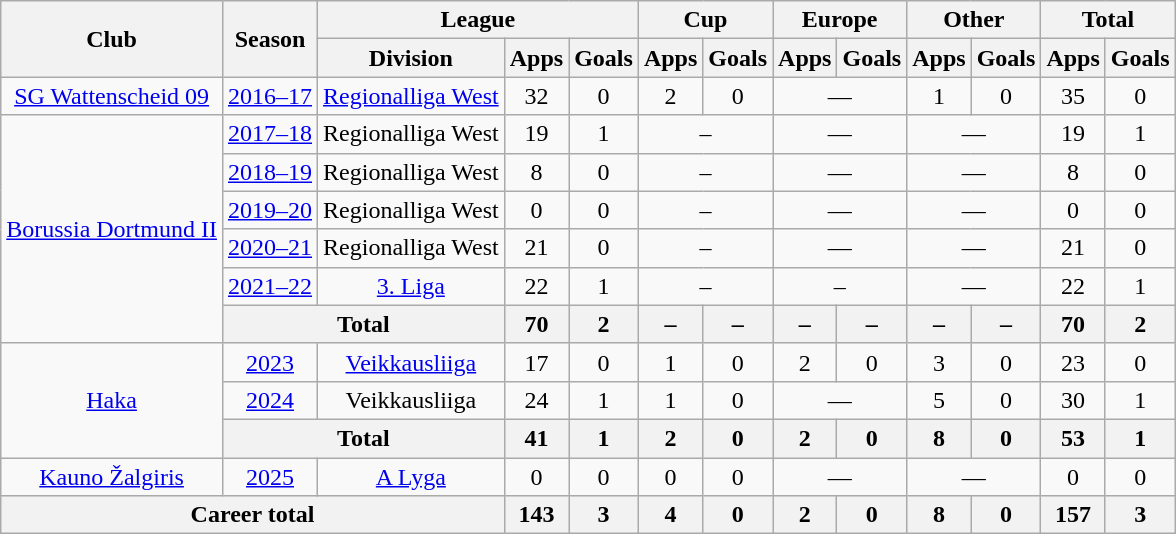<table class="wikitable" style="text-align: center">
<tr>
<th rowspan="2">Club</th>
<th rowspan="2">Season</th>
<th colspan="3">League</th>
<th colspan="2">Cup</th>
<th colspan="2">Europe</th>
<th colspan="2">Other</th>
<th colspan="2">Total</th>
</tr>
<tr>
<th>Division</th>
<th>Apps</th>
<th>Goals</th>
<th>Apps</th>
<th>Goals</th>
<th>Apps</th>
<th>Goals</th>
<th>Apps</th>
<th>Goals</th>
<th>Apps</th>
<th>Goals</th>
</tr>
<tr>
<td><a href='#'>SG Wattenscheid 09</a></td>
<td><a href='#'>2016–17</a></td>
<td><a href='#'>Regionalliga West</a></td>
<td>32</td>
<td>0</td>
<td>2</td>
<td>0</td>
<td colspan="2">—</td>
<td>1</td>
<td>0</td>
<td>35</td>
<td>0</td>
</tr>
<tr>
<td rowspan="6"><a href='#'>Borussia Dortmund II</a></td>
<td><a href='#'>2017–18</a></td>
<td>Regionalliga West</td>
<td>19</td>
<td>1</td>
<td colspan="2">–</td>
<td colspan="2">—</td>
<td colspan="2">—</td>
<td>19</td>
<td>1</td>
</tr>
<tr>
<td><a href='#'>2018–19</a></td>
<td>Regionalliga West</td>
<td>8</td>
<td>0</td>
<td colspan="2">–</td>
<td colspan="2">—</td>
<td colspan="2">—</td>
<td>8</td>
<td>0</td>
</tr>
<tr>
<td><a href='#'>2019–20</a></td>
<td>Regionalliga West</td>
<td>0</td>
<td>0</td>
<td colspan="2">–</td>
<td colspan="2">—</td>
<td colspan="2">—</td>
<td>0</td>
<td>0</td>
</tr>
<tr>
<td><a href='#'>2020–21</a></td>
<td>Regionalliga West</td>
<td>21</td>
<td>0</td>
<td colspan="2">–</td>
<td colspan="2">—</td>
<td colspan="2">—</td>
<td>21</td>
<td>0</td>
</tr>
<tr>
<td><a href='#'>2021–22</a></td>
<td><a href='#'>3. Liga</a></td>
<td>22</td>
<td>1</td>
<td colspan="2">–</td>
<td colspan="2">–</td>
<td colspan="2">—</td>
<td>22</td>
<td>1</td>
</tr>
<tr>
<th colspan="2">Total</th>
<th>70</th>
<th>2</th>
<th>–</th>
<th>–</th>
<th>–</th>
<th>–</th>
<th>–</th>
<th>–</th>
<th>70</th>
<th>2</th>
</tr>
<tr>
<td rowspan="3"><a href='#'>Haka</a></td>
<td><a href='#'>2023</a></td>
<td><a href='#'>Veikkausliiga</a></td>
<td>17</td>
<td>0</td>
<td>1</td>
<td>0</td>
<td>2</td>
<td>0</td>
<td>3</td>
<td>0</td>
<td>23</td>
<td>0</td>
</tr>
<tr>
<td><a href='#'>2024</a></td>
<td>Veikkausliiga</td>
<td>24</td>
<td>1</td>
<td>1</td>
<td>0</td>
<td colspan="2">—</td>
<td>5</td>
<td>0</td>
<td>30</td>
<td>1</td>
</tr>
<tr>
<th colspan="2">Total</th>
<th>41</th>
<th>1</th>
<th>2</th>
<th>0</th>
<th>2</th>
<th>0</th>
<th>8</th>
<th>0</th>
<th>53</th>
<th>1</th>
</tr>
<tr>
<td><a href='#'>Kauno Žalgiris</a></td>
<td><a href='#'>2025</a></td>
<td><a href='#'>A Lyga</a></td>
<td>0</td>
<td>0</td>
<td>0</td>
<td>0</td>
<td colspan="2">—</td>
<td colspan="2">—</td>
<td>0</td>
<td>0</td>
</tr>
<tr>
<th colspan="3">Career total</th>
<th>143</th>
<th>3</th>
<th>4</th>
<th>0</th>
<th>2</th>
<th>0</th>
<th>8</th>
<th>0</th>
<th>157</th>
<th>3</th>
</tr>
</table>
